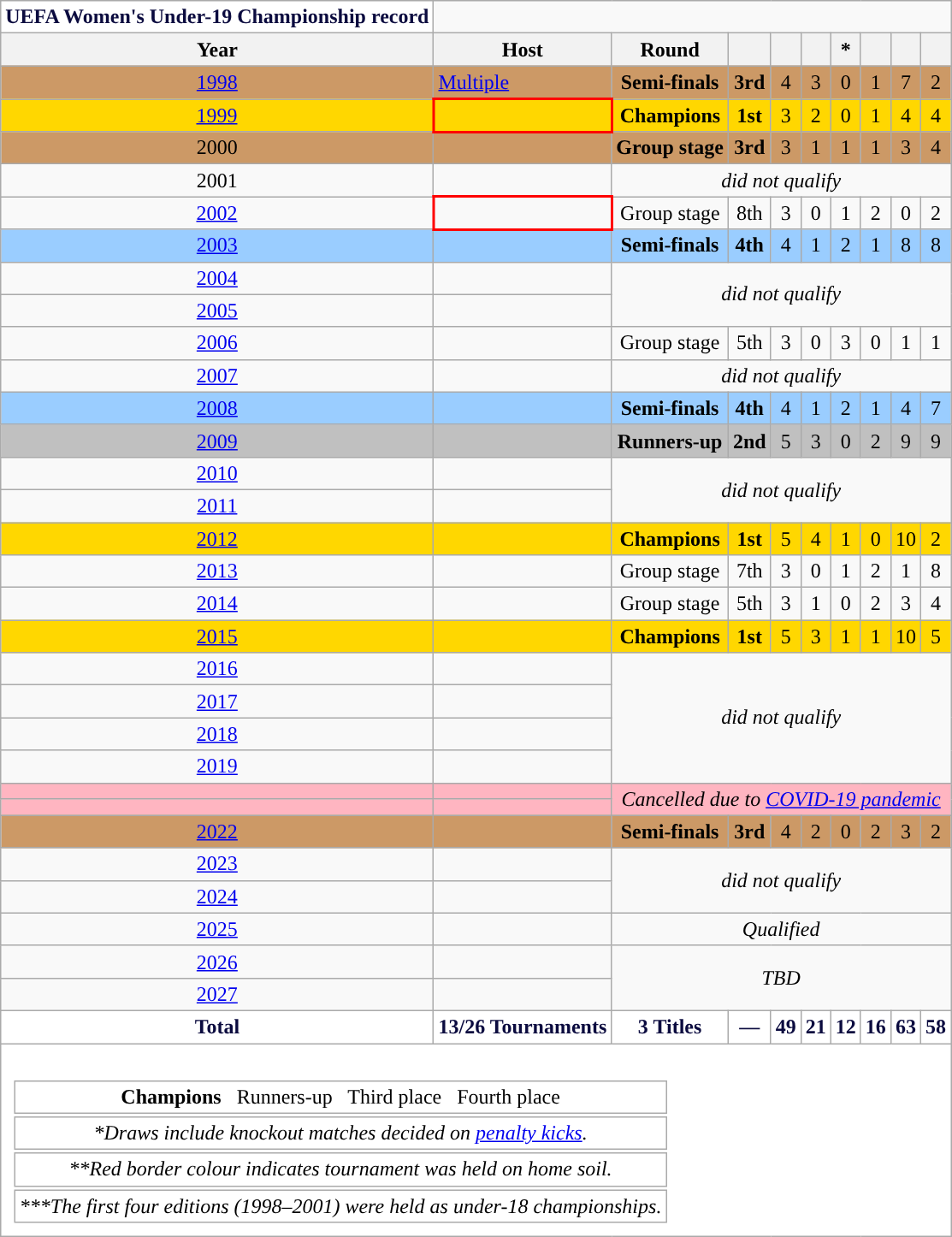<table class="wikitable" style="text-align: center;">
<tr>
<th style="background:white; color:#0B0B3F; ">UEFA Women's Under-19 Championship record</th>
</tr>
<tr>
<th>Year</th>
<th>Host</th>
<th>Round</th>
<th></th>
<th></th>
<th></th>
<th>*</th>
<th></th>
<th></th>
<th></th>
</tr>
<tr bgcolor=#c96>
<td><a href='#'>1998</a></td>
<td align=left><a href='#'>Multiple</a></td>
<td><strong>Semi-finals</strong></td>
<td><strong>3rd</strong></td>
<td>4</td>
<td>3</td>
<td>0</td>
<td>1</td>
<td>7</td>
<td>2</td>
</tr>
<tr bgcolor=gold>
<td><a href='#'>1999</a></td>
<td align=left style="border: 2px solid red"></td>
<td><strong>Champions</strong></td>
<td><strong>1st</strong></td>
<td>3</td>
<td>2</td>
<td>0</td>
<td>1</td>
<td>4</td>
<td>4</td>
</tr>
<tr bgcolor=#c96>
<td>2000</td>
<td align=left></td>
<td><strong>Group stage</strong></td>
<td><strong>3rd</strong></td>
<td>3</td>
<td>1</td>
<td>1</td>
<td>1</td>
<td>3</td>
<td>4</td>
</tr>
<tr>
<td>2001</td>
<td align=left></td>
<td colspan=8><em>did not qualify</em></td>
</tr>
<tr>
<td><a href='#'>2002</a></td>
<td align=left style="border: 2px solid red"></td>
<td>Group stage</td>
<td>8th</td>
<td>3</td>
<td>0</td>
<td>1</td>
<td>2</td>
<td>0</td>
<td>2</td>
</tr>
<tr bgcolor=#9acdff>
<td><a href='#'>2003</a></td>
<td align=left></td>
<td><strong>Semi-finals</strong></td>
<td><strong>4th</strong></td>
<td>4</td>
<td>1</td>
<td>2</td>
<td>1</td>
<td>8</td>
<td>8</td>
</tr>
<tr>
<td><a href='#'>2004</a></td>
<td align=left></td>
<td rowspan=2 colspan=8><em>did not qualify</em></td>
</tr>
<tr>
<td><a href='#'>2005</a></td>
<td align=left></td>
</tr>
<tr>
<td><a href='#'>2006</a></td>
<td align=left></td>
<td>Group stage</td>
<td>5th</td>
<td>3</td>
<td>0</td>
<td>3</td>
<td>0</td>
<td>1</td>
<td>1</td>
</tr>
<tr>
<td><a href='#'>2007</a></td>
<td align=left></td>
<td colspan=8><em>did not qualify</em></td>
</tr>
<tr bgcolor=#9acdff>
<td><a href='#'>2008</a></td>
<td align=left></td>
<td><strong>Semi-finals</strong></td>
<td><strong>4th</strong></td>
<td>4</td>
<td>1</td>
<td>2</td>
<td>1</td>
<td>4</td>
<td>7</td>
</tr>
<tr bgcolor=silver>
<td><a href='#'>2009</a></td>
<td align=left></td>
<td><strong>Runners-up</strong></td>
<td><strong>2nd</strong></td>
<td>5</td>
<td>3</td>
<td>0</td>
<td>2</td>
<td>9</td>
<td>9</td>
</tr>
<tr>
<td><a href='#'>2010</a></td>
<td align=left></td>
<td rowspan=2 colspan=8><em>did not qualify</em></td>
</tr>
<tr>
<td><a href='#'>2011</a></td>
<td align=left></td>
</tr>
<tr bgcolor=gold>
<td><a href='#'>2012</a></td>
<td align=left></td>
<td><strong>Champions</strong></td>
<td><strong>1st</strong></td>
<td>5</td>
<td>4</td>
<td>1</td>
<td>0</td>
<td>10</td>
<td>2</td>
</tr>
<tr>
<td><a href='#'>2013</a></td>
<td align=left></td>
<td>Group stage</td>
<td>7th</td>
<td>3</td>
<td>0</td>
<td>1</td>
<td>2</td>
<td>1</td>
<td>8</td>
</tr>
<tr>
<td><a href='#'>2014</a></td>
<td align=left></td>
<td>Group stage</td>
<td>5th</td>
<td>3</td>
<td>1</td>
<td>0</td>
<td>2</td>
<td>3</td>
<td>4</td>
</tr>
<tr bgcolor=gold>
<td><a href='#'>2015</a></td>
<td align=left></td>
<td><strong>Champions</strong></td>
<td><strong>1st</strong></td>
<td>5</td>
<td>3</td>
<td>1</td>
<td>1</td>
<td>10</td>
<td>5</td>
</tr>
<tr>
<td><a href='#'>2016</a></td>
<td align=left></td>
<td rowspan=4 colspan=8><em>did not qualify</em></td>
</tr>
<tr>
<td><a href='#'>2017</a></td>
<td align=left></td>
</tr>
<tr>
<td><a href='#'>2018</a></td>
<td align=left></td>
</tr>
<tr>
<td><a href='#'>2019</a></td>
<td align=left></td>
</tr>
<tr bgcolor=#ffb5c1>
<td></td>
<td align=left></td>
<td rowspan=2 colspan=8><em>Cancelled due to <a href='#'>COVID-19 pandemic</a></em></td>
</tr>
<tr bgcolor=#ffb5c1>
<td></td>
<td align=left></td>
</tr>
<tr bgcolor=#c96>
<td><a href='#'>2022</a></td>
<td align=left></td>
<td><strong>Semi-finals</strong></td>
<td><strong>3rd</strong></td>
<td>4</td>
<td>2</td>
<td>0</td>
<td>2</td>
<td>3</td>
<td>2</td>
</tr>
<tr>
<td><a href='#'>2023</a></td>
<td align=left></td>
<td rowspan=2 colspan=8><em>did not qualify</em></td>
</tr>
<tr>
<td><a href='#'>2024</a></td>
<td align=left></td>
</tr>
<tr>
<td><a href='#'>2025</a></td>
<td align=left></td>
<td colspan=8><em>Qualified</em></td>
</tr>
<tr>
<td><a href='#'>2026</a></td>
<td align=left></td>
<td rowspan=2 colspan=8><em>TBD</em></td>
</tr>
<tr>
<td><a href='#'>2027</a></td>
<td align=left></td>
</tr>
<tr>
<th style="background:white; color:#0B0B3F; ">Total</th>
<th style="background:white; color:#0B0B3F; ">13/26 Tournaments</th>
<th style="background:white; color:#0B0B3F; ">3 Titles</th>
<th style="background:white; color:#0B0B3F; ">—</th>
<th style="background:white; color:#0B0B3F; ">49</th>
<th style="background:white; color:#0B0B3F; ">21</th>
<th style="background:white; color:#0B0B3F; ">12</th>
<th style="background:white; color:#0B0B3F; ">16</th>
<th style="background:white; color:#0B0B3F; ">63</th>
<th style="background:white; color:#0B0B3F; ">58</th>
</tr>
<tr>
<td colspan="20" style="background:white;padding:.5em"><br><table>
<tr>
<td> <strong>Champions</strong>   Runners-up   Third place   Fourth place</td>
</tr>
<tr>
<td><em>*Draws include knockout matches decided on <a href='#'>penalty kicks</a>.</em></td>
</tr>
<tr>
<td><em>**Red border colour indicates tournament was held on home soil.</em></td>
</tr>
<tr>
<td><em>***The first four editions (1998–2001) were held as under-18 championships.</em></td>
</tr>
</table>
</td>
</tr>
</table>
